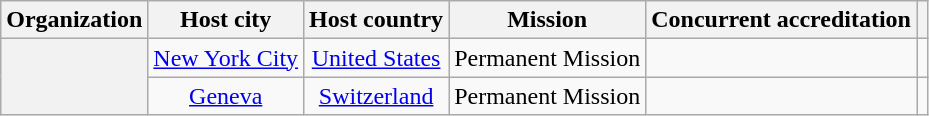<table class="wikitable plainrowheaders" style="text-align:center;">
<tr>
<th scope="col">Organization</th>
<th scope="col">Host city</th>
<th scope="col">Host country</th>
<th scope="col">Mission</th>
<th scope="col">Concurrent accreditation</th>
<th scope="col"></th>
</tr>
<tr>
<th scope="row" rowspan="2"></th>
<td><a href='#'>New York City</a></td>
<td><a href='#'>United States</a></td>
<td>Permanent Mission</td>
<td></td>
<td></td>
</tr>
<tr>
<td><a href='#'>Geneva</a></td>
<td><a href='#'>Switzerland</a></td>
<td>Permanent Mission</td>
<td></td>
<td></td>
</tr>
</table>
